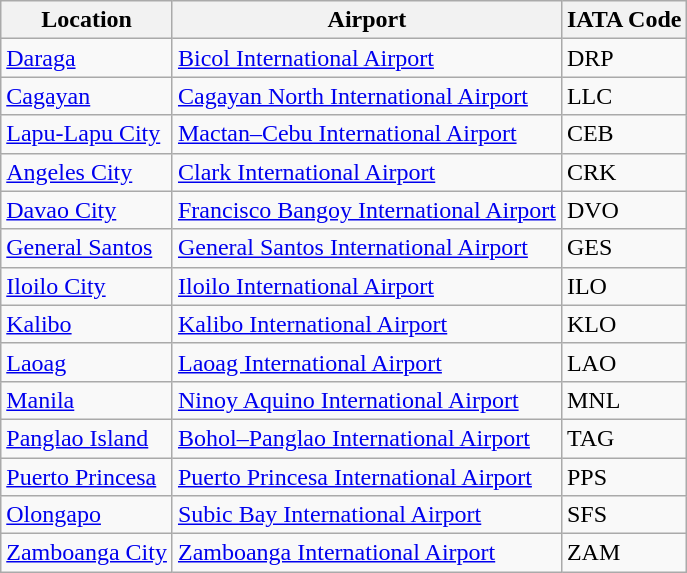<table class="wikitable">
<tr>
<th>Location</th>
<th>Airport</th>
<th>IATA Code</th>
</tr>
<tr>
<td><a href='#'>Daraga</a></td>
<td><a href='#'>Bicol International Airport</a></td>
<td>DRP</td>
</tr>
<tr>
<td><a href='#'>Cagayan</a></td>
<td><a href='#'>Cagayan North International Airport</a></td>
<td>LLC</td>
</tr>
<tr>
<td><a href='#'>Lapu-Lapu City</a></td>
<td><a href='#'>Mactan–Cebu International Airport</a></td>
<td>CEB</td>
</tr>
<tr>
<td><a href='#'>Angeles City</a></td>
<td><a href='#'>Clark International Airport</a></td>
<td>CRK</td>
</tr>
<tr>
<td><a href='#'>Davao City</a></td>
<td><a href='#'>Francisco Bangoy International Airport</a></td>
<td>DVO</td>
</tr>
<tr>
<td><a href='#'>General Santos</a></td>
<td><a href='#'>General Santos International Airport</a></td>
<td>GES</td>
</tr>
<tr>
<td><a href='#'>Iloilo City</a></td>
<td><a href='#'>Iloilo International Airport</a></td>
<td>ILO</td>
</tr>
<tr>
<td><a href='#'>Kalibo</a></td>
<td><a href='#'>Kalibo International Airport</a></td>
<td>KLO</td>
</tr>
<tr>
<td><a href='#'>Laoag</a></td>
<td><a href='#'>Laoag International Airport</a></td>
<td>LAO</td>
</tr>
<tr>
<td><a href='#'>Manila</a></td>
<td><a href='#'>Ninoy Aquino International Airport</a></td>
<td>MNL</td>
</tr>
<tr>
<td><a href='#'>Panglao Island</a></td>
<td><a href='#'>Bohol–Panglao International Airport</a></td>
<td>TAG</td>
</tr>
<tr>
<td><a href='#'>Puerto Princesa</a></td>
<td><a href='#'>Puerto Princesa International Airport</a></td>
<td>PPS</td>
</tr>
<tr>
<td><a href='#'>Olongapo</a></td>
<td><a href='#'>Subic Bay International Airport</a></td>
<td>SFS</td>
</tr>
<tr>
<td><a href='#'>Zamboanga City</a></td>
<td><a href='#'>Zamboanga International Airport</a></td>
<td>ZAM</td>
</tr>
</table>
